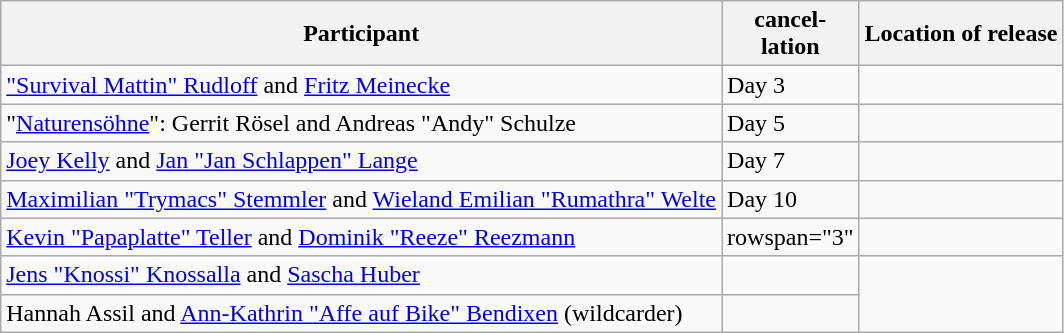<table class="wikitable" style="text-align:left">
<tr>
<th>Participant</th>
<th>cancel-<br>lation</th>
<th>Location of release</th>
</tr>
<tr>
<td><a href='#'>"Survival Mattin" Rudloff</a> and <a href='#'>Fritz Meinecke</a></td>
<td>Day 3</td>
<td><small></small></td>
</tr>
<tr>
<td>"<a href='#'>Naturensöhne</a>": Gerrit Rösel and Andreas "Andy" Schulze</td>
<td>Day 5</td>
<td><small></small></td>
</tr>
<tr>
<td><a href='#'>Joey Kelly</a> and <a href='#'>Jan "Jan Schlappen" Lange</a></td>
<td>Day 7</td>
<td><small></small></td>
</tr>
<tr>
<td><a href='#'>Maximilian "Trymacs" Stemmler</a> and <a href='#'>Wieland Emilian "Rumathra" Welte</a></td>
<td>Day 10</td>
<td><small></small></td>
</tr>
<tr>
<td><a href='#'>Kevin "Papaplatte" Teller</a> and <a href='#'>Dominik "Reeze" Reezmann</a></td>
<td>rowspan="3" </td>
<td><small></small></td>
</tr>
<tr>
<td><a href='#'>Jens "Knossi" Knossalla</a> and <a href='#'>Sascha Huber</a></td>
<td><small></small></td>
</tr>
<tr>
<td>Hannah Assil and <a href='#'>Ann-Kathrin "Affe auf Bike" Bendixen</a> (wildcarder)</td>
<td><small></small></td>
</tr>
</table>
